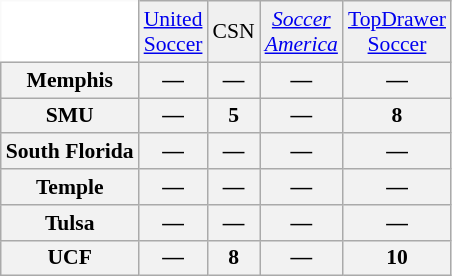<table class="wikitable" style="white-space:nowrap; font-size:90%;">
<tr>
<td style="background:white; border-top-style:hidden; border-left-style:hidden;"></td>
<td align="center" style="background:#f0f0f0;"><a href='#'>United<br>Soccer</a></td>
<td align="center" style="background:#f0f0f0;">CSN</td>
<td align="center" style="background:#f0f0f0;"><em><a href='#'>Soccer<br>America</a></em></td>
<td align="center" style="background:#f0f0f0;"><a href='#'>TopDrawer<br>Soccer</a></td>
</tr>
<tr style="text-align:center;">
<th style=>Memphis</th>
<th>—</th>
<th>—</th>
<th>—</th>
<th>—</th>
</tr>
<tr style="text-align:center;">
<th style=>SMU</th>
<th>—</th>
<th>5</th>
<th>—</th>
<th>8</th>
</tr>
<tr style="text-align:center;">
<th style=>South Florida</th>
<th>—</th>
<th>—</th>
<th>—</th>
<th>—</th>
</tr>
<tr style="text-align:center;">
<th style=>Temple</th>
<th>—</th>
<th>—</th>
<th>—</th>
<th>—</th>
</tr>
<tr style="text-align:center;">
<th style=>Tulsa</th>
<th>—</th>
<th>—</th>
<th>—</th>
<th>—</th>
</tr>
<tr style="text-align:center;">
<th style=>UCF</th>
<th>—</th>
<th>8</th>
<th>—</th>
<th>10</th>
</tr>
</table>
